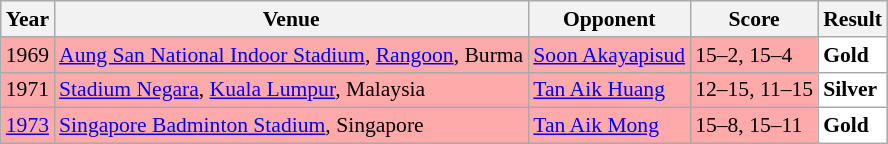<table class="sortable wikitable" style="font-size: 90%;">
<tr>
<th>Year</th>
<th>Venue</th>
<th>Opponent</th>
<th>Score</th>
<th>Result</th>
</tr>
<tr style="background:#FFAAAA">
<td align="center">1969</td>
<td align="left"><a href='#'>Aung San National Indoor Stadium</a>, <a href='#'>Rangoon</a>, Burma</td>
<td align="left"> <a href='#'>Soon Akayapisud</a></td>
<td align="left">15–2, 15–4</td>
<td style="text-align:left; background:white"> <strong>Gold</strong></td>
</tr>
<tr style="background:#FFAAAA">
<td align="center">1971</td>
<td align="left"><a href='#'>Stadium Negara</a>, <a href='#'>Kuala Lumpur</a>, Malaysia</td>
<td align="left"> <a href='#'>Tan Aik Huang</a></td>
<td align="left">12–15, 11–15</td>
<td style="text-align:left; background:white"> <strong>Silver</strong></td>
</tr>
<tr style="background:#FFAAAA">
<td align="center"><a href='#'>1973</a></td>
<td align="left"><a href='#'>Singapore Badminton Stadium</a>, Singapore</td>
<td align="left"> <a href='#'>Tan Aik Mong</a></td>
<td align="left">15–8, 15–11</td>
<td style="text-align:left; background:white"> <strong>Gold</strong></td>
</tr>
</table>
